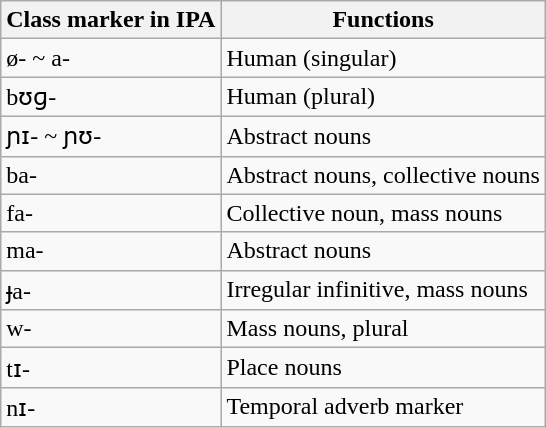<table class="wikitable">
<tr>
<th>Class marker in IPA</th>
<th>Functions</th>
</tr>
<tr>
<td>ø- ~ a-</td>
<td>Human (singular)</td>
</tr>
<tr>
<td>bʊɡ-</td>
<td>Human (plural)</td>
</tr>
<tr>
<td>ɲɪ- ~ ɲʊ-</td>
<td>Abstract nouns</td>
</tr>
<tr>
<td>ba-</td>
<td>Abstract nouns, collective nouns</td>
</tr>
<tr>
<td>fa-</td>
<td>Collective noun, mass nouns</td>
</tr>
<tr>
<td>ma-</td>
<td>Abstract nouns</td>
</tr>
<tr>
<td>ɟa-</td>
<td>Irregular infinitive, mass nouns</td>
</tr>
<tr>
<td>w-</td>
<td>Mass nouns, plural</td>
</tr>
<tr>
<td>tɪ-</td>
<td>Place nouns</td>
</tr>
<tr>
<td>nɪ-</td>
<td>Temporal adverb marker</td>
</tr>
</table>
